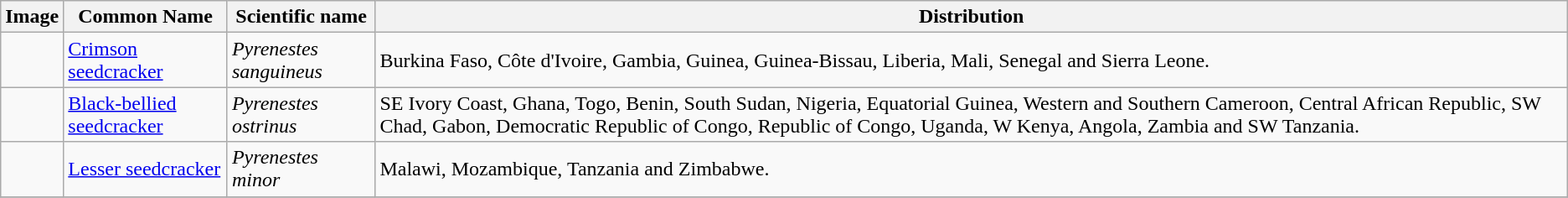<table class="wikitable">
<tr>
<th>Image</th>
<th>Common Name</th>
<th>Scientific name</th>
<th>Distribution</th>
</tr>
<tr>
<td></td>
<td><a href='#'>Crimson seedcracker</a></td>
<td><em>Pyrenestes sanguineus</em></td>
<td>Burkina Faso, Côte d'Ivoire, Gambia, Guinea, Guinea-Bissau, Liberia, Mali, Senegal and Sierra Leone.</td>
</tr>
<tr>
<td></td>
<td><a href='#'>Black-bellied seedcracker</a></td>
<td><em>Pyrenestes ostrinus</em></td>
<td>SE Ivory Coast, Ghana, Togo, Benin, South Sudan, Nigeria, Equatorial Guinea, Western and Southern Cameroon, Central African Republic, SW Chad, Gabon, Democratic Republic of Congo, Republic of Congo, Uganda, W Kenya, Angola, Zambia and SW Tanzania.</td>
</tr>
<tr>
<td></td>
<td><a href='#'>Lesser seedcracker</a></td>
<td><em>Pyrenestes minor</em></td>
<td>Malawi, Mozambique, Tanzania and Zimbabwe.</td>
</tr>
<tr>
</tr>
</table>
